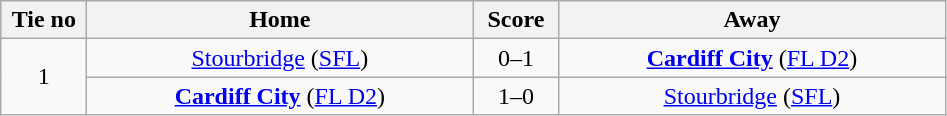<table class="wikitable" style="text-align:center">
<tr>
<th width=50>Tie no</th>
<th width=250>Home</th>
<th width=50>Score</th>
<th width=250>Away</th>
</tr>
<tr>
<td rowspan=2>1</td>
<td><a href='#'>Stourbridge</a> (<a href='#'>SFL</a>)</td>
<td>0–1</td>
<td><strong><a href='#'>Cardiff City</a></strong> (<a href='#'>FL D2</a>)</td>
</tr>
<tr>
<td><strong><a href='#'>Cardiff City</a></strong> (<a href='#'>FL D2</a>)</td>
<td>1–0</td>
<td><a href='#'>Stourbridge</a> (<a href='#'>SFL</a>)</td>
</tr>
</table>
